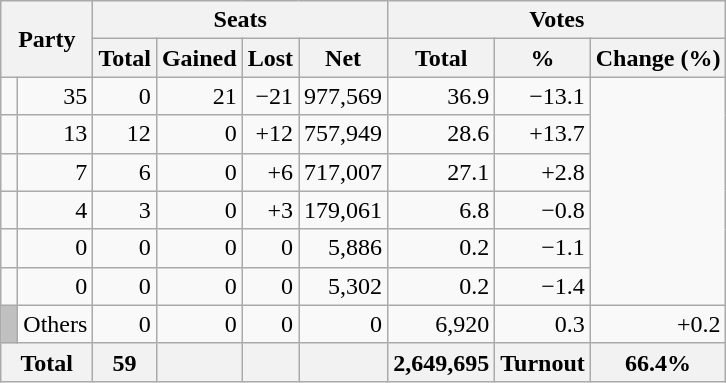<table class="wikitable" style="text-align:right;">
<tr>
<th colspan="2" rowspan="2">Party</th>
<th colspan="4">Seats</th>
<th colspan="3">Votes</th>
</tr>
<tr>
<th>Total</th>
<th>Gained</th>
<th>Lost</th>
<th>Net</th>
<th>Total</th>
<th>%</th>
<th>Change (%)</th>
</tr>
<tr>
<td></td>
<td>35</td>
<td>0</td>
<td>21</td>
<td>−21</td>
<td>977,569</td>
<td>36.9</td>
<td>−13.1</td>
</tr>
<tr>
<td></td>
<td>13</td>
<td>12</td>
<td>0</td>
<td>+12</td>
<td>757,949</td>
<td>28.6</td>
<td>+13.7</td>
</tr>
<tr>
<td></td>
<td>7</td>
<td>6</td>
<td>0</td>
<td>+6</td>
<td>717,007</td>
<td>27.1</td>
<td>+2.8</td>
</tr>
<tr>
<td></td>
<td>4</td>
<td>3</td>
<td>0</td>
<td>+3</td>
<td>179,061</td>
<td>6.8</td>
<td>−0.8</td>
</tr>
<tr>
<td></td>
<td>0</td>
<td>0</td>
<td>0</td>
<td>0</td>
<td>5,886</td>
<td>0.2</td>
<td>−1.1</td>
</tr>
<tr>
<td></td>
<td>0</td>
<td>0</td>
<td>0</td>
<td>0</td>
<td>5,302</td>
<td>0.2</td>
<td>−1.4</td>
</tr>
<tr>
<td style="background:silver;"> </td>
<td align=left>Others</td>
<td>0</td>
<td>0</td>
<td>0</td>
<td>0</td>
<td>6,920</td>
<td>0.3</td>
<td>+0.2</td>
</tr>
<tr>
<th colspan="2"><strong>Total</strong></th>
<th>59</th>
<th></th>
<th></th>
<th></th>
<th>2,649,695</th>
<th>Turnout</th>
<th>66.4%</th>
</tr>
</table>
